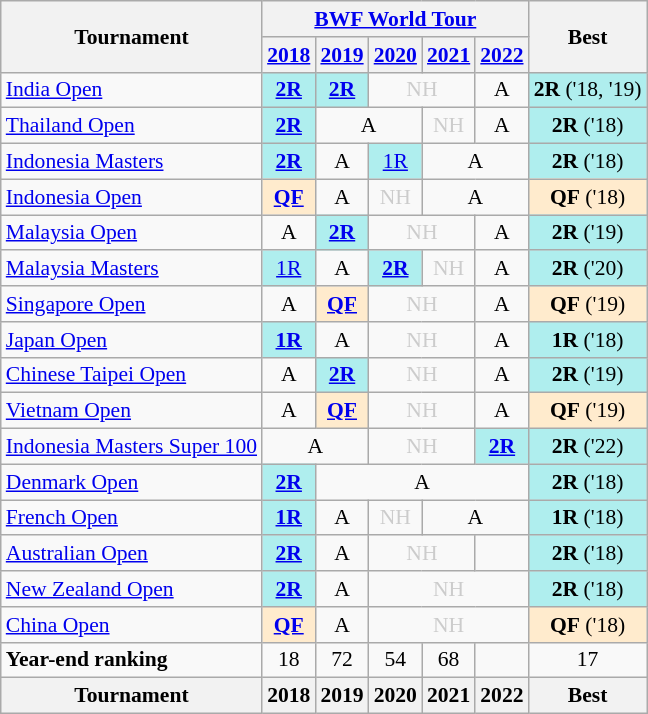<table class="wikitable" style="font-size: 90%; text-align:center">
<tr>
<th rowspan="2">Tournament</th>
<th colspan="5"><strong><a href='#'>BWF World Tour</a></strong></th>
<th rowspan="2">Best</th>
</tr>
<tr>
<th><a href='#'>2018</a></th>
<th><a href='#'>2019</a></th>
<th><a href='#'>2020</a></th>
<th><a href='#'>2021</a></th>
<th><a href='#'>2022</a></th>
</tr>
<tr>
<td align=left><a href='#'>India Open</a></td>
<td bgcolor=AFEEEE><strong><a href='#'>2R</a></strong></td>
<td bgcolor=AFEEEE><strong><a href='#'>2R</a></strong></td>
<td colspan="2" style=color:#ccc>NH</td>
<td>A</td>
<td bgcolor=AFEEEE><strong>2R</strong> ('18, '19)</td>
</tr>
<tr>
<td align=left><a href='#'>Thailand Open</a></td>
<td bgcolor=AFEEEE><a href='#'><strong>2R</strong></a></td>
<td colspan="2">A</td>
<td style=color:#ccc>NH</td>
<td>A</td>
<td bgcolor=AFEEEE><strong>2R</strong> ('18)</td>
</tr>
<tr>
<td align=left><a href='#'>Indonesia Masters</a></td>
<td bgcolor=AFEEEE><strong><a href='#'>2R</a></strong></td>
<td>A</td>
<td bgcolor=AFEEEE><a href='#'>1R</a></td>
<td colspan="2">A</td>
<td bgcolor=AFEEEE><strong>2R</strong> ('18)</td>
</tr>
<tr>
<td align=left><a href='#'>Indonesia Open</a></td>
<td bgcolor=FFEBCD><a href='#'><strong>QF</strong></a></td>
<td>A</td>
<td style=color:#ccc>NH</td>
<td colspan="2">A</td>
<td bgcolor=FFEBCD><strong>QF</strong> ('18)</td>
</tr>
<tr>
<td align=left><a href='#'>Malaysia Open</a></td>
<td>A</td>
<td bgcolor=AFEEEE><strong><a href='#'>2R</a></strong></td>
<td colspan="2" style=color:#ccc>NH</td>
<td>A</td>
<td bgcolor=AFEEEE><strong>2R</strong> ('19)</td>
</tr>
<tr>
<td align=left><a href='#'>Malaysia Masters</a></td>
<td bgcolor=AFEEEE><a href='#'>1R</a></td>
<td>A</td>
<td bgcolor=AFEEEE><strong><a href='#'>2R</a></strong></td>
<td style=color:#ccc>NH</td>
<td>A</td>
<td bgcolor=AFEEEE><strong>2R</strong> ('20)</td>
</tr>
<tr>
<td align=left><a href='#'>Singapore Open</a></td>
<td>A</td>
<td bgcolor=FFEBCD><strong><a href='#'>QF</a></strong></td>
<td colspan="2" style=color:#ccc>NH</td>
<td>A</td>
<td bgcolor=FFEBCD><strong>QF</strong> ('19)</td>
</tr>
<tr>
<td align=left><a href='#'>Japan Open</a></td>
<td bgcolor=AFEEEE><strong><a href='#'>1R</a></strong></td>
<td>A</td>
<td colspan="2" style=color:#ccc>NH</td>
<td>A</td>
<td bgcolor=AFEEEE><strong>1R</strong> ('18)</td>
</tr>
<tr>
<td align=left><a href='#'>Chinese Taipei Open</a></td>
<td>A</td>
<td bgcolor=AFEEEE><strong><a href='#'>2R</a></strong></td>
<td colspan="2" style=color:#ccc>NH</td>
<td>A</td>
<td bgcolor=AFEEEE><strong>2R</strong> ('19)</td>
</tr>
<tr>
<td align=left><a href='#'>Vietnam Open</a></td>
<td>A</td>
<td bgcolor=FFEBCD><strong><a href='#'>QF</a></strong></td>
<td colspan="2" style=color:#ccc>NH</td>
<td>A</td>
<td bgcolor=FFEBCD><strong>QF</strong> ('19)</td>
</tr>
<tr>
<td align=left><a href='#'>Indonesia Masters Super 100</a></td>
<td colspan="2">A</td>
<td colspan="2" style=color:#ccc>NH</td>
<td bgcolor=AFEEEE><strong><a href='#'>2R</a></strong></td>
<td bgcolor=AFEEEE><strong>2R</strong> ('22)</td>
</tr>
<tr>
<td align=left><a href='#'>Denmark Open</a></td>
<td bgcolor=AFEEEE><strong><a href='#'>2R</a></strong></td>
<td colspan="4">A</td>
<td bgcolor=AFEEEE><strong>2R</strong> ('18)</td>
</tr>
<tr>
<td align=left><a href='#'>French Open</a></td>
<td bgcolor=AFEEEE><strong><a href='#'>1R</a></strong></td>
<td>A</td>
<td style=color:#ccc>NH</td>
<td colspan="2">A</td>
<td bgcolor=AFEEEE><strong>1R</strong> ('18)</td>
</tr>
<tr>
<td align=left><a href='#'>Australian Open</a></td>
<td bgcolor=AFEEEE><strong><a href='#'>2R</a></strong></td>
<td>A</td>
<td colspan="2" style=color:#ccc>NH</td>
<td></td>
<td bgcolor=AFEEEE><strong>2R</strong> ('18)</td>
</tr>
<tr>
<td align=left><a href='#'>New Zealand Open</a></td>
<td bgcolor=AFEEEE><strong><a href='#'>2R</a></strong></td>
<td>A</td>
<td colspan="3" style=color:#ccc>NH</td>
<td bgcolor=AFEEEE><strong>2R</strong> ('18)</td>
</tr>
<tr>
<td align=left><a href='#'>China Open</a></td>
<td bgcolor=FFEBCD><strong><a href='#'>QF</a></strong></td>
<td>A</td>
<td colspan="3" style=color:#ccc>NH</td>
<td bgcolor=FFEBCD><strong>QF</strong> ('18)</td>
</tr>
<tr>
<td align=left><strong>Year-end ranking</strong></td>
<td>18</td>
<td>72</td>
<td>54</td>
<td>68</td>
<td></td>
<td>17</td>
</tr>
<tr>
<th>Tournament</th>
<th>2018</th>
<th>2019</th>
<th>2020</th>
<th>2021</th>
<th>2022</th>
<th>Best</th>
</tr>
</table>
